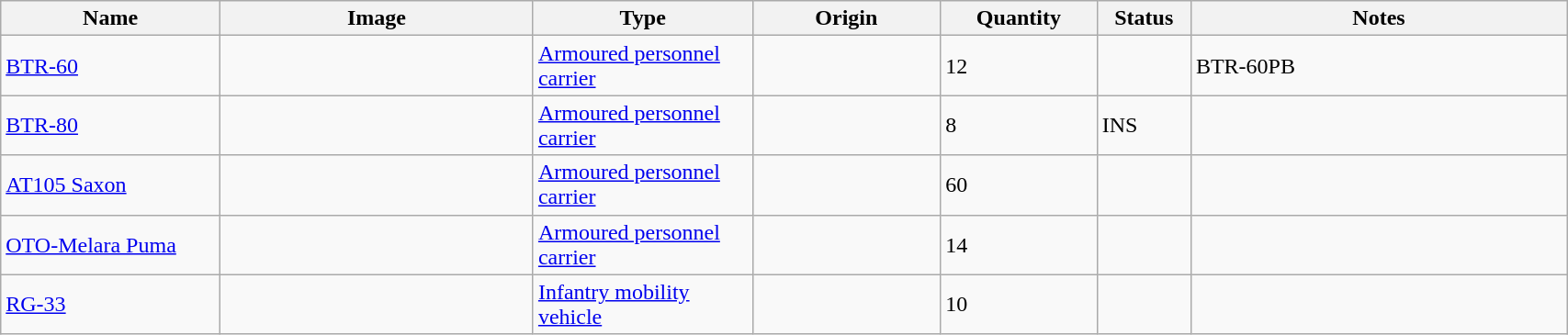<table class="wikitable" style="width:90%;">
<tr>
<th width=14%>Name</th>
<th width=20%>Image</th>
<th width=14%>Type</th>
<th width=12%>Origin</th>
<th width=10%>Quantity</th>
<th width=06%>Status</th>
<th width=24%>Notes</th>
</tr>
<tr>
<td><a href='#'>BTR-60</a></td>
<td></td>
<td><a href='#'>Armoured personnel carrier</a></td>
<td></td>
<td>12</td>
<td></td>
<td>BTR-60PB</td>
</tr>
<tr>
<td><a href='#'>BTR-80</a></td>
<td></td>
<td><a href='#'>Armoured personnel carrier</a></td>
<td></td>
<td>8</td>
<td>INS</td>
<td></td>
</tr>
<tr>
<td><a href='#'>AT105 Saxon</a></td>
<td></td>
<td><a href='#'>Armoured personnel carrier</a></td>
<td></td>
<td>60</td>
<td></td>
<td></td>
</tr>
<tr>
<td><a href='#'>OTO-Melara Puma</a></td>
<td></td>
<td><a href='#'>Armoured personnel carrier</a></td>
<td></td>
<td>14</td>
<td></td>
<td></td>
</tr>
<tr>
<td><a href='#'>RG-33</a></td>
<td></td>
<td><a href='#'>Infantry mobility vehicle</a></td>
<td><br></td>
<td>10</td>
<td></td>
<td></td>
</tr>
</table>
